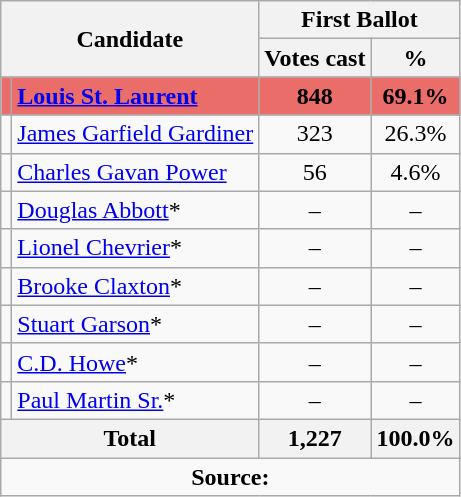<table class="wikitable">
<tr>
<th rowspan="2" colspan="2">Candidate</th>
<th colspan = "2">First Ballot</th>
</tr>
<tr>
<th>Votes cast</th>
<th>%</th>
</tr>
<tr style="background:#EA6D6A">
<td></td>
<td><strong><a href='#'>Louis St. Laurent</a></strong></td>
<td align = "center"><strong>848</strong></td>
<td align = "center"><strong>69.1%</strong></td>
</tr>
<tr>
<td></td>
<td><a href='#'>James Garfield Gardiner</a></td>
<td align = "center">323</td>
<td align = "center">26.3%</td>
</tr>
<tr>
<td></td>
<td><a href='#'>Charles Gavan Power</a></td>
<td align = "center">56</td>
<td align = "center">4.6%</td>
</tr>
<tr>
<td></td>
<td><a href='#'>Douglas Abbott</a>*</td>
<td align = "center">–</td>
<td align = "center">–</td>
</tr>
<tr>
<td></td>
<td><a href='#'>Lionel Chevrier</a>*</td>
<td align = "center">–</td>
<td align = "center">–</td>
</tr>
<tr>
<td></td>
<td><a href='#'>Brooke Claxton</a>*</td>
<td align = "center">–</td>
<td align = "center">–</td>
</tr>
<tr>
<td></td>
<td><a href='#'>Stuart Garson</a>*</td>
<td align = "center">–</td>
<td align = "center">–</td>
</tr>
<tr>
<td></td>
<td><a href='#'>C.D. Howe</a>*</td>
<td align = "center">–</td>
<td align = "center">–</td>
</tr>
<tr>
<td></td>
<td><a href='#'>Paul Martin Sr.</a>*</td>
<td align = "center">–</td>
<td align = "center">–</td>
</tr>
<tr>
<th colspan = "2">Total</th>
<th align = "center">1,227</th>
<th align = "center">100.0%</th>
</tr>
<tr>
<td align="center" colspan=12><strong>Source:</strong>  </td>
</tr>
</table>
